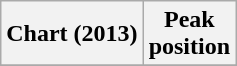<table class="wikitable plainrowheaders" style="text-align:center">
<tr>
<th>Chart (2013)</th>
<th>Peak<br>position</th>
</tr>
<tr>
</tr>
</table>
